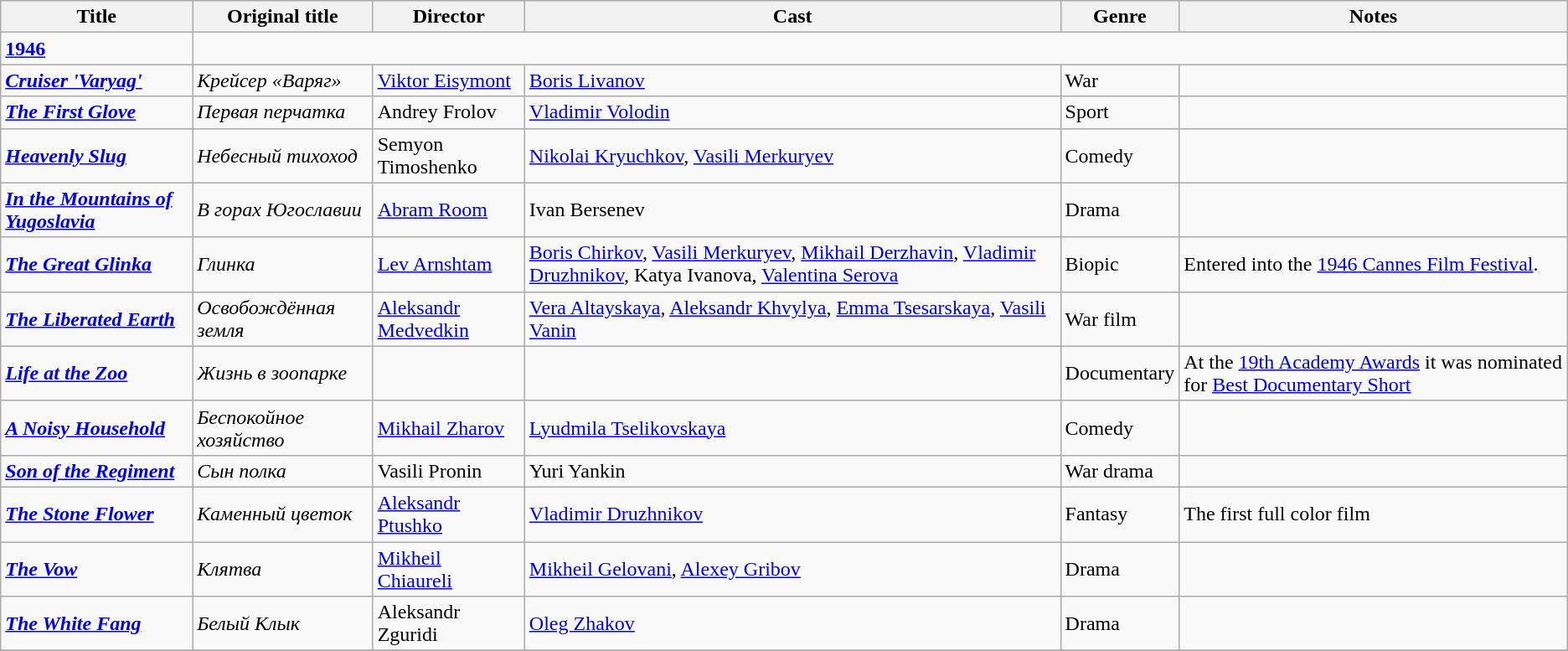<table class="wikitable">
<tr>
<th>Title</th>
<th>Original title</th>
<th>Director</th>
<th>Cast</th>
<th>Genre</th>
<th>Notes</th>
</tr>
<tr>
<td><strong><a href='#'>1946</a></strong></td>
</tr>
<tr>
<td><strong><em><a href='#'>Cruiser 'Varyag'</a></em></strong></td>
<td><em>Крейсер «Варяг»</em></td>
<td><a href='#'>Viktor Eisymont</a></td>
<td><a href='#'>Boris Livanov</a></td>
<td>War</td>
<td></td>
</tr>
<tr>
<td><strong><em><a href='#'>The First Glove</a></em></strong></td>
<td><em>Первая перчатка</em></td>
<td>Andrey Frolov</td>
<td><a href='#'>Vladimir Volodin</a></td>
<td>Sport</td>
<td></td>
</tr>
<tr>
<td><strong><em><a href='#'>Heavenly Slug</a></em></strong></td>
<td><em>Небесный тихоход</em></td>
<td>Semyon Timoshenko</td>
<td><a href='#'>Nikolai Kryuchkov</a>, <a href='#'>Vasili Merkuryev</a></td>
<td>Comedy</td>
<td></td>
</tr>
<tr>
<td><strong><em><a href='#'>In the Mountains of Yugoslavia</a></em></strong></td>
<td><em>В горах Югославии</em></td>
<td><a href='#'>Abram Room</a></td>
<td>Ivan Bersenev</td>
<td>Drama</td>
<td></td>
</tr>
<tr>
<td><strong><em><a href='#'>The Great Glinka</a></em></strong></td>
<td><em>Глинка</em></td>
<td><a href='#'>Lev Arnshtam</a></td>
<td><a href='#'>Boris Chirkov</a>, <a href='#'>Vasili Merkuryev</a>, <a href='#'>Mikhail Derzhavin</a>, <a href='#'>Vladimir Druzhnikov</a>, Katya Ivanova, <a href='#'>Valentina Serova</a></td>
<td>Biopic</td>
<td>Entered into the <a href='#'>1946 Cannes Film Festival</a>.</td>
</tr>
<tr>
<td><strong><em><a href='#'>The Liberated Earth</a></em></strong></td>
<td><em>Освобождённая земля</em></td>
<td><a href='#'>Aleksandr Medvedkin</a></td>
<td><a href='#'>Vera Altayskaya</a>,  <a href='#'>Aleksandr Khvylya</a>,  <a href='#'>Emma Tsesarskaya</a>,  <a href='#'>Vasili Vanin</a></td>
<td>War film</td>
<td></td>
</tr>
<tr>
<td><strong><em><a href='#'>Life at the Zoo</a></em></strong></td>
<td><em>Жизнь в зоопарке</em></td>
<td></td>
<td></td>
<td>Documentary</td>
<td>At the <a href='#'>19th Academy Awards</a> it was nominated for <a href='#'>Best Documentary Short</a></td>
</tr>
<tr>
<td><strong><em><a href='#'>A Noisy Household</a></em></strong></td>
<td><em>Беспокойное хозяйство</em></td>
<td><a href='#'>Mikhail Zharov</a></td>
<td><a href='#'>Lyudmila Tselikovskaya</a></td>
<td>Comedy</td>
<td></td>
</tr>
<tr>
<td><strong><em><a href='#'>Son of the Regiment</a></em></strong></td>
<td><em>Сын полка</em></td>
<td>Vasili Pronin</td>
<td>Yuri Yankin</td>
<td>War drama</td>
<td></td>
</tr>
<tr>
<td><strong><em><a href='#'>The Stone Flower</a></em></strong></td>
<td><em>Каменный цветок</em></td>
<td><a href='#'>Aleksandr Ptushko</a></td>
<td><a href='#'>Vladimir Druzhnikov</a></td>
<td>Fantasy</td>
<td>The first full color film</td>
</tr>
<tr>
<td><strong><em><a href='#'>The Vow</a></em></strong></td>
<td><em>Клятва</em></td>
<td><a href='#'>Mikheil Chiaureli</a></td>
<td><a href='#'>Mikheil Gelovani</a>, <a href='#'>Alexey Gribov</a></td>
<td>Drama</td>
<td></td>
</tr>
<tr>
<td><strong><em><a href='#'>The White Fang</a></em></strong></td>
<td><em>Белый Клык</em></td>
<td>Aleksandr Zguridi</td>
<td><a href='#'>Oleg Zhakov</a></td>
<td>Drama</td>
<td></td>
</tr>
<tr>
</tr>
</table>
